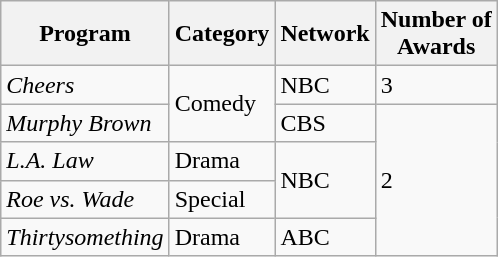<table class="wikitable">
<tr>
<th>Program</th>
<th>Category</th>
<th>Network</th>
<th>Number of<br>Awards</th>
</tr>
<tr>
<td><em>Cheers</em></td>
<td rowspan="2">Comedy</td>
<td>NBC</td>
<td>3</td>
</tr>
<tr>
<td><em>Murphy Brown</em></td>
<td>CBS</td>
<td rowspan="4">2</td>
</tr>
<tr>
<td><em>L.A. Law</em></td>
<td>Drama</td>
<td rowspan="2">NBC</td>
</tr>
<tr>
<td><em>Roe vs. Wade</em></td>
<td>Special</td>
</tr>
<tr>
<td><em>Thirtysomething</em></td>
<td>Drama</td>
<td>ABC</td>
</tr>
</table>
